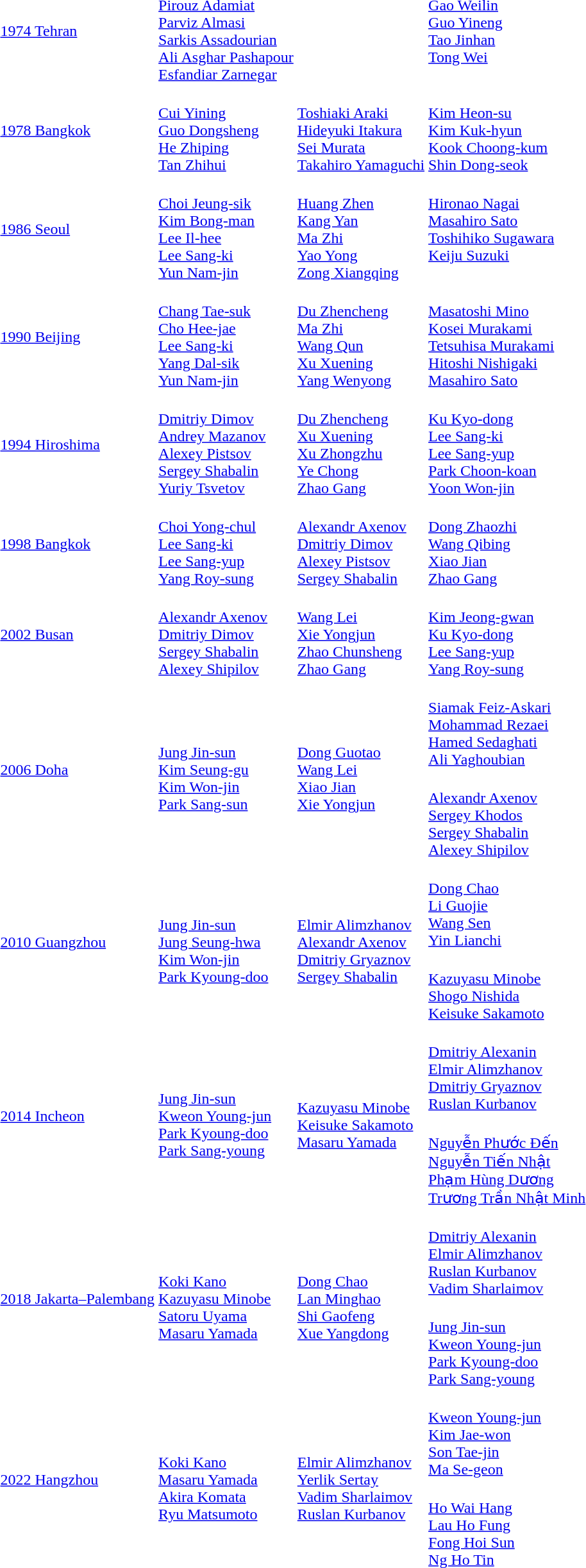<table>
<tr>
<td><a href='#'>1974 Tehran</a></td>
<td><br><a href='#'>Pirouz Adamiat</a><br><a href='#'>Parviz Almasi</a><br><a href='#'>Sarkis Assadourian</a><br><a href='#'>Ali Asghar Pashapour</a><br><a href='#'>Esfandiar Zarnegar</a></td>
<td valign=top></td>
<td valign=top><br><a href='#'>Gao Weilin</a><br><a href='#'>Guo Yineng</a><br><a href='#'>Tao Jinhan</a><br><a href='#'>Tong Wei</a></td>
</tr>
<tr>
<td><a href='#'>1978 Bangkok</a></td>
<td><br><a href='#'>Cui Yining</a><br><a href='#'>Guo Dongsheng</a><br><a href='#'>He Zhiping</a><br><a href='#'>Tan Zhihui</a></td>
<td><br><a href='#'>Toshiaki Araki</a><br><a href='#'>Hideyuki Itakura</a><br><a href='#'>Sei Murata</a><br><a href='#'>Takahiro Yamaguchi</a></td>
<td><br><a href='#'>Kim Heon-su</a><br><a href='#'>Kim Kuk-hyun</a><br><a href='#'>Kook Choong-kum</a><br><a href='#'>Shin Dong-seok</a></td>
</tr>
<tr>
<td><a href='#'>1986 Seoul</a></td>
<td><br><a href='#'>Choi Jeung-sik</a><br><a href='#'>Kim Bong-man</a><br><a href='#'>Lee Il-hee</a><br><a href='#'>Lee Sang-ki</a><br><a href='#'>Yun Nam-jin</a></td>
<td><br><a href='#'>Huang Zhen</a><br><a href='#'>Kang Yan</a><br><a href='#'>Ma Zhi</a><br><a href='#'>Yao Yong</a><br><a href='#'>Zong Xiangqing</a></td>
<td valign=top><br><a href='#'>Hironao Nagai</a><br><a href='#'>Masahiro Sato</a><br><a href='#'>Toshihiko Sugawara</a><br><a href='#'>Keiju Suzuki</a></td>
</tr>
<tr>
<td><a href='#'>1990 Beijing</a></td>
<td><br><a href='#'>Chang Tae-suk</a><br><a href='#'>Cho Hee-jae</a><br><a href='#'>Lee Sang-ki</a><br><a href='#'>Yang Dal-sik</a><br><a href='#'>Yun Nam-jin</a></td>
<td><br><a href='#'>Du Zhencheng</a><br><a href='#'>Ma Zhi</a><br><a href='#'>Wang Qun</a><br><a href='#'>Xu Xuening</a><br><a href='#'>Yang Wenyong</a></td>
<td><br><a href='#'>Masatoshi Mino</a><br><a href='#'>Kosei Murakami</a><br><a href='#'>Tetsuhisa Murakami</a><br><a href='#'>Hitoshi Nishigaki</a><br><a href='#'>Masahiro Sato</a></td>
</tr>
<tr>
<td><a href='#'>1994 Hiroshima</a></td>
<td><br><a href='#'>Dmitriy Dimov</a><br><a href='#'>Andrey Mazanov</a><br><a href='#'>Alexey Pistsov</a><br><a href='#'>Sergey Shabalin</a><br><a href='#'>Yuriy Tsvetov</a></td>
<td><br><a href='#'>Du Zhencheng</a><br><a href='#'>Xu Xuening</a><br><a href='#'>Xu Zhongzhu</a><br><a href='#'>Ye Chong</a><br><a href='#'>Zhao Gang</a></td>
<td><br><a href='#'>Ku Kyo-dong</a><br><a href='#'>Lee Sang-ki</a><br><a href='#'>Lee Sang-yup</a><br><a href='#'>Park Choon-koan</a><br><a href='#'>Yoon Won-jin</a></td>
</tr>
<tr>
<td><a href='#'>1998 Bangkok</a></td>
<td><br><a href='#'>Choi Yong-chul</a><br><a href='#'>Lee Sang-ki</a><br><a href='#'>Lee Sang-yup</a><br><a href='#'>Yang Roy-sung</a></td>
<td><br><a href='#'>Alexandr Axenov</a><br><a href='#'>Dmitriy Dimov</a><br><a href='#'>Alexey Pistsov</a><br><a href='#'>Sergey Shabalin</a></td>
<td><br><a href='#'>Dong Zhaozhi</a><br><a href='#'>Wang Qibing</a><br><a href='#'>Xiao Jian</a><br><a href='#'>Zhao Gang</a></td>
</tr>
<tr>
<td><a href='#'>2002 Busan</a></td>
<td><br><a href='#'>Alexandr Axenov</a><br><a href='#'>Dmitriy Dimov</a><br><a href='#'>Sergey Shabalin</a><br><a href='#'>Alexey Shipilov</a></td>
<td><br><a href='#'>Wang Lei</a><br><a href='#'>Xie Yongjun</a><br><a href='#'>Zhao Chunsheng</a><br><a href='#'>Zhao Gang</a></td>
<td><br><a href='#'>Kim Jeong-gwan</a><br><a href='#'>Ku Kyo-dong</a><br><a href='#'>Lee Sang-yup</a><br><a href='#'>Yang Roy-sung</a></td>
</tr>
<tr>
<td rowspan=2><a href='#'>2006 Doha</a></td>
<td rowspan=2><br><a href='#'>Jung Jin-sun</a><br><a href='#'>Kim Seung-gu</a><br><a href='#'>Kim Won-jin</a><br><a href='#'>Park Sang-sun</a></td>
<td rowspan=2><br><a href='#'>Dong Guotao</a><br><a href='#'>Wang Lei</a><br><a href='#'>Xiao Jian</a><br><a href='#'>Xie Yongjun</a></td>
<td><br><a href='#'>Siamak Feiz-Askari</a><br><a href='#'>Mohammad Rezaei</a><br><a href='#'>Hamed Sedaghati</a><br><a href='#'>Ali Yaghoubian</a></td>
</tr>
<tr>
<td><br><a href='#'>Alexandr Axenov</a><br><a href='#'>Sergey Khodos</a><br><a href='#'>Sergey Shabalin</a><br><a href='#'>Alexey Shipilov</a></td>
</tr>
<tr>
<td rowspan=2><a href='#'>2010 Guangzhou</a></td>
<td rowspan=2><br><a href='#'>Jung Jin-sun</a><br><a href='#'>Jung Seung-hwa</a><br><a href='#'>Kim Won-jin</a><br><a href='#'>Park Kyoung-doo</a></td>
<td rowspan=2><br><a href='#'>Elmir Alimzhanov</a><br><a href='#'>Alexandr Axenov</a><br><a href='#'>Dmitriy Gryaznov</a><br><a href='#'>Sergey Shabalin</a></td>
<td><br><a href='#'>Dong Chao</a><br><a href='#'>Li Guojie</a><br><a href='#'>Wang Sen</a><br><a href='#'>Yin Lianchi</a></td>
</tr>
<tr>
<td><br><a href='#'>Kazuyasu Minobe</a><br><a href='#'>Shogo Nishida</a><br><a href='#'>Keisuke Sakamoto</a></td>
</tr>
<tr>
<td rowspan=2><a href='#'>2014 Incheon</a></td>
<td rowspan=2><br><a href='#'>Jung Jin-sun</a><br><a href='#'>Kweon Young-jun</a><br><a href='#'>Park Kyoung-doo</a><br><a href='#'>Park Sang-young</a></td>
<td rowspan=2><br><a href='#'>Kazuyasu Minobe</a><br><a href='#'>Keisuke Sakamoto</a><br><a href='#'>Masaru Yamada</a></td>
<td><br><a href='#'>Dmitriy Alexanin</a><br><a href='#'>Elmir Alimzhanov</a><br><a href='#'>Dmitriy Gryaznov</a><br><a href='#'>Ruslan Kurbanov</a></td>
</tr>
<tr>
<td><br><a href='#'>Nguyễn Phước Đến</a><br><a href='#'>Nguyễn Tiến Nhật</a><br><a href='#'>Phạm Hùng Dương</a><br><a href='#'>Trương Trần Nhật Minh</a></td>
</tr>
<tr>
<td rowspan=2><a href='#'>2018 Jakarta–Palembang</a></td>
<td rowspan=2><br><a href='#'>Koki Kano</a><br><a href='#'>Kazuyasu Minobe</a><br><a href='#'>Satoru Uyama</a><br><a href='#'>Masaru Yamada</a></td>
<td rowspan=2><br><a href='#'>Dong Chao</a><br><a href='#'>Lan Minghao</a><br><a href='#'>Shi Gaofeng</a><br><a href='#'>Xue Yangdong</a></td>
<td><br><a href='#'>Dmitriy Alexanin</a><br><a href='#'>Elmir Alimzhanov</a><br><a href='#'>Ruslan Kurbanov</a><br><a href='#'>Vadim Sharlaimov</a></td>
</tr>
<tr>
<td><br><a href='#'>Jung Jin-sun</a><br><a href='#'>Kweon Young-jun</a><br><a href='#'>Park Kyoung-doo</a><br><a href='#'>Park Sang-young</a></td>
</tr>
<tr>
<td rowspan=2><a href='#'>2022 Hangzhou</a></td>
<td rowspan=2><br><a href='#'>Koki Kano</a><br><a href='#'>Masaru Yamada</a><br><a href='#'>Akira Komata</a><br><a href='#'>Ryu Matsumoto</a></td>
<td rowspan=2><br><a href='#'>Elmir Alimzhanov</a><br><a href='#'>Yerlik Sertay</a><br><a href='#'>Vadim Sharlaimov</a><br><a href='#'>Ruslan Kurbanov</a></td>
<td><br><a href='#'>Kweon Young-jun</a><br><a href='#'>Kim Jae-won</a><br><a href='#'>Son Tae-jin</a><br><a href='#'>Ma Se-geon</a></td>
</tr>
<tr>
<td><br><a href='#'>Ho Wai Hang</a><br><a href='#'>Lau Ho Fung</a><br><a href='#'>Fong Hoi Sun</a><br><a href='#'>Ng Ho Tin</a></td>
</tr>
</table>
